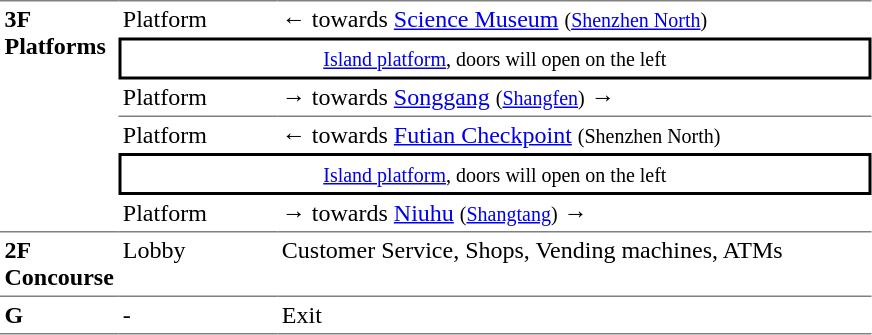<table table border=0 cellspacing=0 cellpadding=3>
<tr>
<td style="border-top:solid 1px gray;" rowspan="6" valign=top><strong>3F<br>Platforms</strong></td>
<td style="border-top:solid 1px gray;">Platform </td>
<td style="border-top:solid 1px gray;">←  towards <a href='#'>Science Museum</a> <small>(<a href='#'>Shenzhen North</a>)</small></td>
</tr>
<tr>
<td style="border-right:solid 2px black;border-left:solid 2px black;border-top:solid 2px black;border-bottom:solid 2px black;text-align:center;" colspan=2><small><a href='#'>Island platform</a>, doors will open on the left</small></td>
</tr>
<tr>
<td style="border-bottom:solid 1px gray;">Platform </td>
<td style="border-bottom:solid 1px gray;"><span>→</span>  towards <a href='#'>Songgang</a> <small>(<a href='#'>Shangfen</a>)</small> →</td>
</tr>
<tr>
<td>Platform </td>
<td>←  towards <a href='#'>Futian Checkpoint</a> <small>(Shenzhen North)</small></td>
</tr>
<tr>
<td style="border-right:solid 2px black;border-left:solid 2px black;border-top:solid 2px black;border-bottom:solid 2px black;text-align:center;" colspan=2><small><a href='#'>Island platform</a>, doors will open on the left</small></td>
</tr>
<tr>
<td>Platform </td>
<td><span>→</span>  towards <a href='#'>Niuhu</a> <small>(<a href='#'>Shangtang</a>)</small> →</td>
</tr>
<tr>
<td style="border-bottom:solid 1px gray; border-top:solid 1px gray;" valign=top width=50><strong>2F<br>Concourse</strong></td>
<td style="border-bottom:solid 1px gray; border-top:solid 1px gray;" valign=top width=100>Lobby</td>
<td style="border-bottom:solid 1px gray; border-top:solid 1px gray;" valign=top width=390>Customer Service, Shops, Vending machines, ATMs</td>
</tr>
<tr>
<td style="border-bottom:solid 1px gray;" width=50 valign=top><strong>G</strong></td>
<td style="border-bottom:solid 1px gray;" width=100 valign=top>-</td>
<td style="border-bottom:solid 1px gray;" width=390 valign=top>Exit</td>
</tr>
</table>
